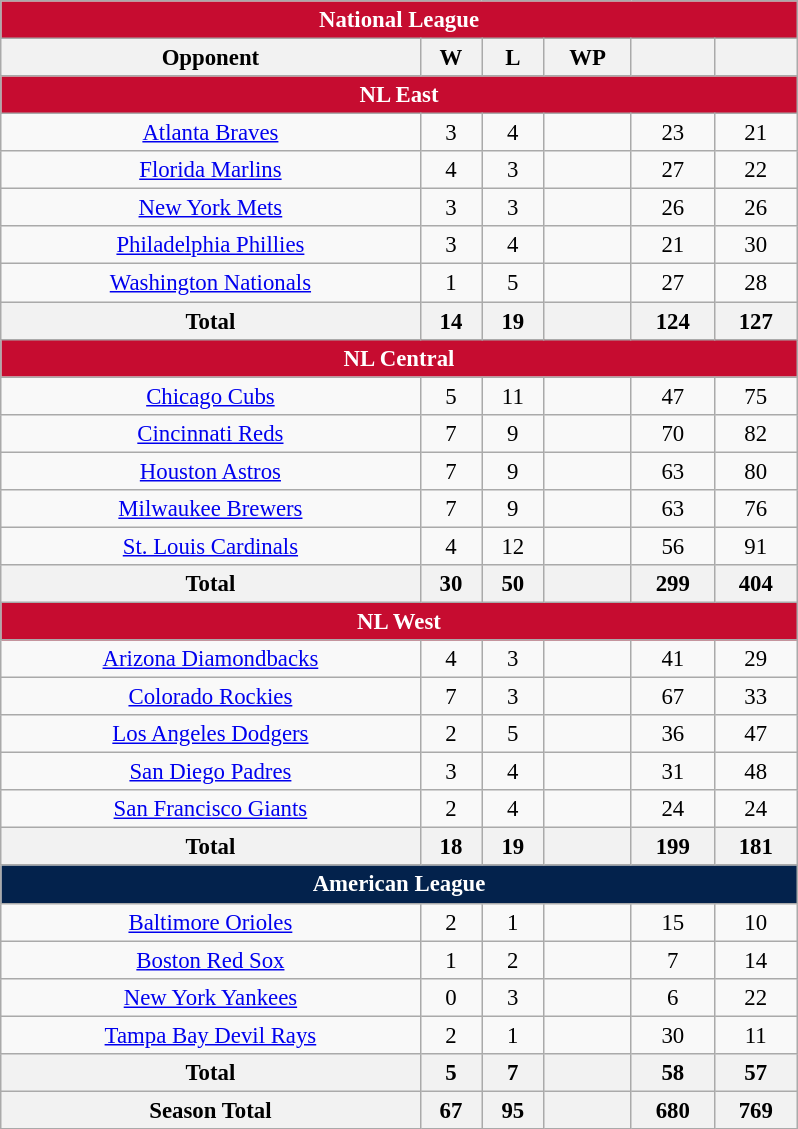<table class="wikitable" style="font-size:95%; text-align:center; width:35em;margin: 0.5em auto;">
<tr>
<td colspan="7" style="background:#c60c30;color:#fff"><strong>National League</strong></td>
</tr>
<tr>
<th>Opponent</th>
<th>W</th>
<th>L</th>
<th>WP</th>
<th></th>
<th></th>
</tr>
<tr>
<td colspan="7" style="background:#c60c30;color:#fff"><strong>NL East</strong></td>
</tr>
<tr>
<td><a href='#'>Atlanta Braves</a></td>
<td>3</td>
<td>4</td>
<td></td>
<td>23</td>
<td>21</td>
</tr>
<tr>
<td><a href='#'>Florida Marlins</a></td>
<td>4</td>
<td>3</td>
<td></td>
<td>27</td>
<td>22</td>
</tr>
<tr>
<td><a href='#'>New York Mets</a></td>
<td>3</td>
<td>3</td>
<td></td>
<td>26</td>
<td>26</td>
</tr>
<tr>
<td><a href='#'>Philadelphia Phillies</a></td>
<td>3</td>
<td>4</td>
<td></td>
<td>21</td>
<td>30</td>
</tr>
<tr>
<td><a href='#'>Washington Nationals</a></td>
<td>1</td>
<td>5</td>
<td></td>
<td>27</td>
<td>28</td>
</tr>
<tr>
<th>Total</th>
<th>14</th>
<th>19</th>
<th></th>
<th>124</th>
<th>127</th>
</tr>
<tr>
<td colspan="7" style="background:#c60c30;color:#fff"><strong>NL Central</strong></td>
</tr>
<tr>
<td><a href='#'>Chicago Cubs</a></td>
<td>5</td>
<td>11</td>
<td></td>
<td>47</td>
<td>75</td>
</tr>
<tr>
<td><a href='#'>Cincinnati Reds</a></td>
<td>7</td>
<td>9</td>
<td></td>
<td>70</td>
<td>82</td>
</tr>
<tr>
<td><a href='#'>Houston Astros</a></td>
<td>7</td>
<td>9</td>
<td></td>
<td>63</td>
<td>80</td>
</tr>
<tr>
<td><a href='#'>Milwaukee Brewers</a></td>
<td>7</td>
<td>9</td>
<td></td>
<td>63</td>
<td>76</td>
</tr>
<tr>
<td><a href='#'>St. Louis Cardinals</a></td>
<td>4</td>
<td>12</td>
<td></td>
<td>56</td>
<td>91</td>
</tr>
<tr>
<th>Total</th>
<th>30</th>
<th>50</th>
<th></th>
<th>299</th>
<th>404</th>
</tr>
<tr>
<td colspan="7" style="background:#c60c30;color:#fff"><strong>NL West</strong></td>
</tr>
<tr>
<td><a href='#'>Arizona Diamondbacks</a></td>
<td>4</td>
<td>3</td>
<td></td>
<td>41</td>
<td>29</td>
</tr>
<tr>
<td><a href='#'>Colorado Rockies</a></td>
<td>7</td>
<td>3</td>
<td></td>
<td>67</td>
<td>33</td>
</tr>
<tr>
<td><a href='#'>Los Angeles Dodgers</a></td>
<td>2</td>
<td>5</td>
<td></td>
<td>36</td>
<td>47</td>
</tr>
<tr>
<td><a href='#'>San Diego Padres</a></td>
<td>3</td>
<td>4</td>
<td></td>
<td>31</td>
<td>48</td>
</tr>
<tr>
<td><a href='#'>San Francisco Giants</a></td>
<td>2</td>
<td>4</td>
<td></td>
<td>24</td>
<td>24</td>
</tr>
<tr>
<th>Total</th>
<th>18</th>
<th>19</th>
<th></th>
<th>199</th>
<th>181</th>
</tr>
<tr>
<td colspan="7" style="background:#03224c;color:#fff"><strong>American League</strong></td>
</tr>
<tr>
<td><a href='#'>Baltimore Orioles</a></td>
<td>2</td>
<td>1</td>
<td></td>
<td>15</td>
<td>10</td>
</tr>
<tr>
<td><a href='#'>Boston Red Sox</a></td>
<td>1</td>
<td>2</td>
<td></td>
<td>7</td>
<td>14</td>
</tr>
<tr>
<td><a href='#'>New York Yankees</a></td>
<td>0</td>
<td>3</td>
<td></td>
<td>6</td>
<td>22</td>
</tr>
<tr>
<td><a href='#'>Tampa Bay Devil Rays</a></td>
<td>2</td>
<td>1</td>
<td></td>
<td>30</td>
<td>11</td>
</tr>
<tr>
<th>Total</th>
<th>5</th>
<th>7</th>
<th></th>
<th>58</th>
<th>57</th>
</tr>
<tr>
<th>Season Total</th>
<th>67</th>
<th>95</th>
<th></th>
<th>680</th>
<th>769</th>
</tr>
</table>
